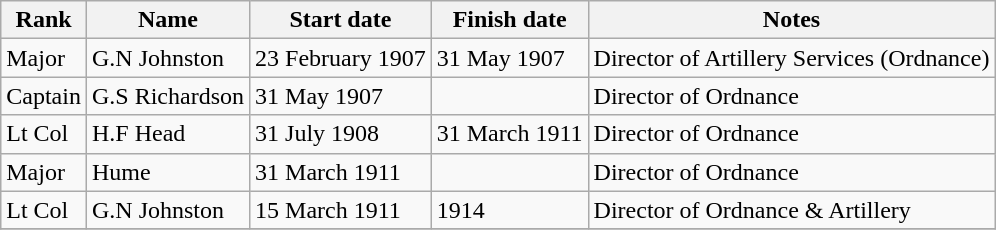<table class="wikitable">
<tr>
<th>Rank</th>
<th>Name</th>
<th>Start date</th>
<th>Finish date</th>
<th>Notes</th>
</tr>
<tr>
<td>Major</td>
<td>G.N Johnston</td>
<td>23 February 1907</td>
<td>31 May 1907</td>
<td>Director of Artillery Services (Ordnance)</td>
</tr>
<tr>
<td>Captain</td>
<td>G.S Richardson</td>
<td>31 May 1907</td>
<td></td>
<td>Director of Ordnance</td>
</tr>
<tr>
<td>Lt Col</td>
<td>H.F Head</td>
<td>31 July 1908</td>
<td>31 March 1911</td>
<td>Director of Ordnance</td>
</tr>
<tr>
<td>Major</td>
<td>Hume</td>
<td>31 March 1911</td>
<td></td>
<td>Director of Ordnance</td>
</tr>
<tr>
<td>Lt Col</td>
<td>G.N Johnston</td>
<td>15 March 1911</td>
<td>1914</td>
<td>Director of Ordnance & Artillery</td>
</tr>
<tr>
</tr>
</table>
